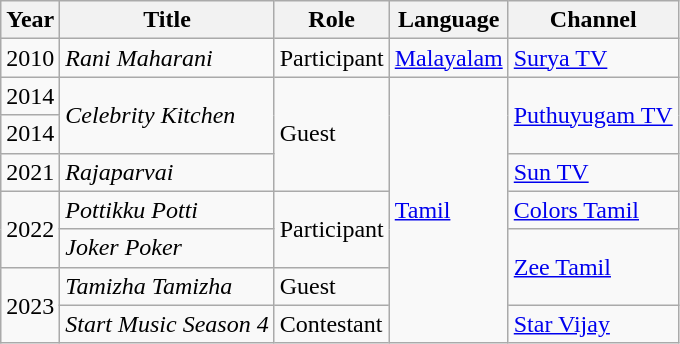<table class="wikitable sortable">
<tr>
<th>Year</th>
<th>Title</th>
<th>Role</th>
<th>Language</th>
<th>Channel</th>
</tr>
<tr>
<td>2010</td>
<td><em>Rani Maharani</em></td>
<td>Participant</td>
<td><a href='#'>Malayalam</a></td>
<td><a href='#'>Surya TV</a></td>
</tr>
<tr>
<td>2014</td>
<td rowspan="2"><em>Celebrity Kitchen</em></td>
<td rowspan="3">Guest</td>
<td rowspan="7"><a href='#'>Tamil</a></td>
<td rowspan="2"><a href='#'>Puthuyugam TV</a></td>
</tr>
<tr>
<td>2014</td>
</tr>
<tr>
<td>2021</td>
<td><em>Rajaparvai</em></td>
<td><a href='#'>Sun TV</a></td>
</tr>
<tr>
<td rowspan="2">2022</td>
<td><em>Pottikku Potti</em></td>
<td rowspan="2">Participant</td>
<td><a href='#'>Colors Tamil</a></td>
</tr>
<tr>
<td><em>Joker Poker</em></td>
<td rowspan="2"><a href='#'>Zee Tamil</a></td>
</tr>
<tr>
<td rowspan="2">2023</td>
<td><em>Tamizha Tamizha</em></td>
<td>Guest</td>
</tr>
<tr>
<td><em>Start Music Season 4</em></td>
<td>Contestant</td>
<td><a href='#'>Star Vijay</a></td>
</tr>
</table>
